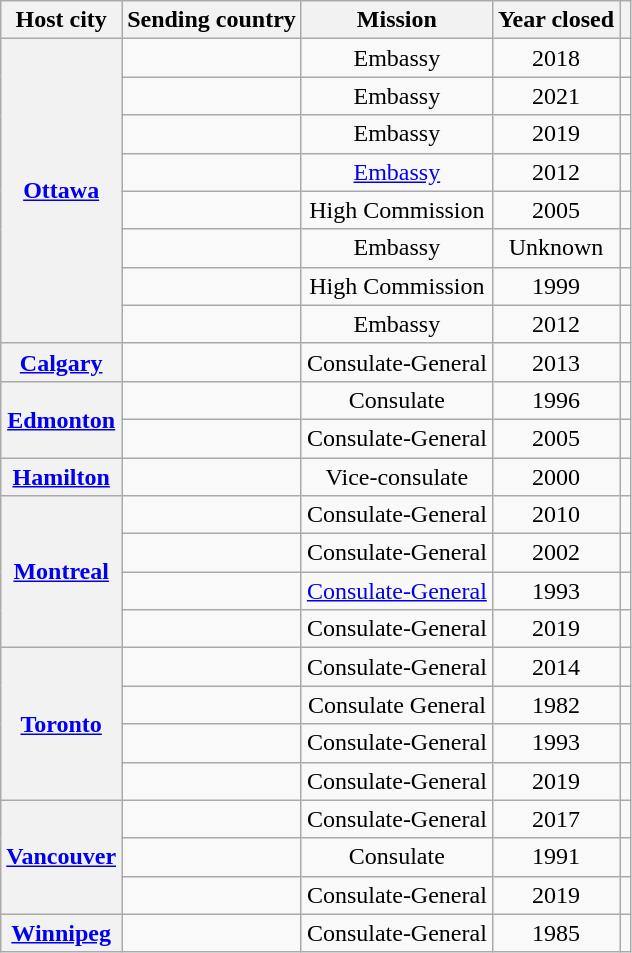<table class="wikitable plainrowheaders">
<tr>
<th scope="col">Host city</th>
<th scope="col">Sending country</th>
<th scope="col">Mission</th>
<th scope="col">Year closed</th>
<th scope="col"></th>
</tr>
<tr>
<th rowspan="8"><a href='#'>Ottawa</a></th>
<td></td>
<td style="text-align:center;">Embassy</td>
<td style="text-align:center;">2018</td>
<td style="text-align:center;"></td>
</tr>
<tr>
<td></td>
<td style="text-align:center;">Embassy</td>
<td style="text-align:center;">2021</td>
<td style="text-align:center;"></td>
</tr>
<tr>
<td></td>
<td style="text-align:center;">Embassy</td>
<td style="text-align:center;">2019</td>
<td style="text-align:center;"></td>
</tr>
<tr>
<td></td>
<td style="text-align:center;"><a href='#'>Embassy</a></td>
<td style="text-align:center;">2012</td>
<td style="text-align:center;"></td>
</tr>
<tr>
<td></td>
<td style="text-align:center;">High Commission</td>
<td style="text-align:center;">2005</td>
<td style="text-align:center;"></td>
</tr>
<tr>
<td></td>
<td style="text-align:center;">Embassy</td>
<td style="text-align:center;">Unknown</td>
<td style="text-align:center;"></td>
</tr>
<tr>
<td></td>
<td style="text-align:center;">High Commission</td>
<td style="text-align:center;">1999</td>
<td style="text-align:center;"></td>
</tr>
<tr>
<td></td>
<td style="text-align:center;">Embassy</td>
<td style="text-align:center;">2012</td>
<td style="text-align:center;"></td>
</tr>
<tr>
<th><a href='#'>Calgary</a></th>
<td></td>
<td style="text-align:center;">Consulate-General</td>
<td style="text-align:center;">2013</td>
<td style="text-align:center;"></td>
</tr>
<tr>
<th rowspan="2"><a href='#'>Edmonton</a></th>
<td></td>
<td style="text-align:center;">Consulate</td>
<td style="text-align:center;">1996</td>
<td style="text-align:center;"></td>
</tr>
<tr>
<td></td>
<td style="text-align:center;">Consulate-General</td>
<td style="text-align:center;">2005</td>
<td style="text-align:center;"></td>
</tr>
<tr>
<th><a href='#'>Hamilton</a></th>
<td></td>
<td style="text-align:center;">Vice-consulate</td>
<td style="text-align:center;">2000</td>
<td style="text-align:center;"></td>
</tr>
<tr>
<th rowspan="4"><a href='#'>Montreal</a></th>
<td></td>
<td style="text-align:center;">Consulate-General</td>
<td style="text-align:center;">2010</td>
<td style="text-align:center;"></td>
</tr>
<tr>
<td></td>
<td style="text-align:center;">Consulate-General</td>
<td style="text-align:center;">2002</td>
<td style="text-align:center;"></td>
</tr>
<tr>
<td></td>
<td style="text-align:center;"><a href='#'>Consulate-General</a></td>
<td style="text-align:center;">1993</td>
<td style="text-align:center;"></td>
</tr>
<tr>
<td></td>
<td style="text-align:center;">Consulate-General</td>
<td style="text-align:center;">2019</td>
<td style="text-align:center;"></td>
</tr>
<tr>
<th rowspan="4"><a href='#'>Toronto</a></th>
<td></td>
<td style="text-align:center;">Consulate-General</td>
<td style="text-align:center;">2014</td>
<td style="text-align:center;"></td>
</tr>
<tr>
<td></td>
<td style="text-align:center;">Consulate General</td>
<td style="text-align:center;">1982</td>
<td style="text-align:center;"></td>
</tr>
<tr>
<td></td>
<td style="text-align:center;">Consulate-General</td>
<td style="text-align:center;">1993</td>
<td style="text-align:center;"></td>
</tr>
<tr>
<td></td>
<td style="text-align:center;">Consulate-General</td>
<td style="text-align:center;">2019</td>
<td style="text-align:center;"></td>
</tr>
<tr>
<th rowspan="3"><a href='#'>Vancouver</a></th>
<td></td>
<td style="text-align:center;">Consulate-General</td>
<td style="text-align:center;">2017</td>
<td style="text-align:center;"></td>
</tr>
<tr>
<td></td>
<td style="text-align:center;">Consulate</td>
<td style="text-align:center;">1991</td>
<td style="text-align:center;"></td>
</tr>
<tr>
<td></td>
<td style="text-align:center;">Consulate-General</td>
<td style="text-align:center;">2019</td>
<td style="text-align:center;"></td>
</tr>
<tr>
<th><a href='#'>Winnipeg</a></th>
<td></td>
<td style="text-align:center;">Consulate-General</td>
<td style="text-align:center;">1985</td>
<td style="text-align:center;"></td>
</tr>
</table>
